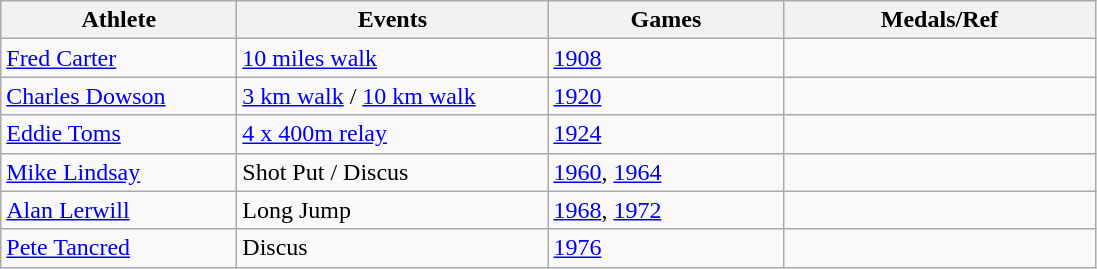<table class="wikitable">
<tr>
<th width=150>Athlete</th>
<th width=200>Events</th>
<th width=150>Games</th>
<th width=200>Medals/Ref</th>
</tr>
<tr>
<td><a href='#'>Fred Carter</a></td>
<td><a href='#'>10 miles walk</a></td>
<td><a href='#'>1908</a></td>
<td></td>
</tr>
<tr>
<td><a href='#'>Charles Dowson</a></td>
<td><a href='#'>3 km walk</a> / <a href='#'>10 km walk</a></td>
<td><a href='#'>1920</a></td>
<td></td>
</tr>
<tr>
<td><a href='#'>Eddie Toms</a></td>
<td><a href='#'>4 x 400m relay</a></td>
<td><a href='#'>1924</a></td>
<td></td>
</tr>
<tr>
<td><a href='#'>Mike Lindsay</a></td>
<td>Shot Put / Discus</td>
<td><a href='#'>1960</a>, <a href='#'>1964</a></td>
<td></td>
</tr>
<tr>
<td><a href='#'>Alan Lerwill</a></td>
<td>Long Jump</td>
<td><a href='#'>1968</a>, <a href='#'>1972</a></td>
<td></td>
</tr>
<tr>
<td><a href='#'>Pete Tancred</a></td>
<td>Discus</td>
<td><a href='#'>1976</a></td>
<td></td>
</tr>
</table>
